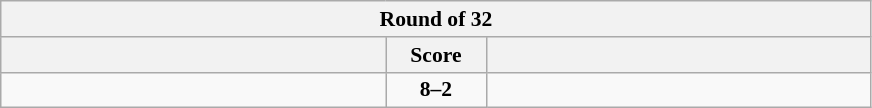<table class="wikitable" style="text-align: center; font-size:90% ">
<tr>
<th colspan=3>Round of 32</th>
</tr>
<tr>
<th align="right" width="250"></th>
<th width="60">Score</th>
<th align="left" width="250"></th>
</tr>
<tr>
<td align=left><strong></strong></td>
<td align=center><strong>8–2</strong></td>
<td align=left></td>
</tr>
</table>
